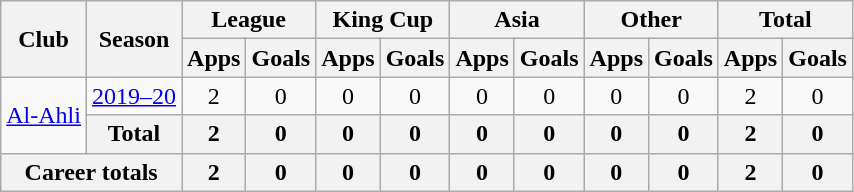<table class="wikitable" style="text-align: center">
<tr>
<th rowspan=2>Club</th>
<th rowspan=2>Season</th>
<th colspan=2>League</th>
<th colspan=2>King Cup</th>
<th colspan=2>Asia</th>
<th colspan=2>Other</th>
<th colspan=2>Total</th>
</tr>
<tr>
<th>Apps</th>
<th>Goals</th>
<th>Apps</th>
<th>Goals</th>
<th>Apps</th>
<th>Goals</th>
<th>Apps</th>
<th>Goals</th>
<th>Apps</th>
<th>Goals</th>
</tr>
<tr>
<td rowspan=2><a href='#'>Al-Ahli</a></td>
<td><a href='#'>2019–20</a></td>
<td>2</td>
<td>0</td>
<td>0</td>
<td>0</td>
<td>0</td>
<td>0</td>
<td>0</td>
<td>0</td>
<td>2</td>
<td>0</td>
</tr>
<tr>
<th>Total</th>
<th>2</th>
<th>0</th>
<th>0</th>
<th>0</th>
<th>0</th>
<th>0</th>
<th>0</th>
<th>0</th>
<th>2</th>
<th>0</th>
</tr>
<tr>
<th colspan=2>Career totals</th>
<th>2</th>
<th>0</th>
<th>0</th>
<th>0</th>
<th>0</th>
<th>0</th>
<th>0</th>
<th>0</th>
<th>2</th>
<th>0</th>
</tr>
</table>
